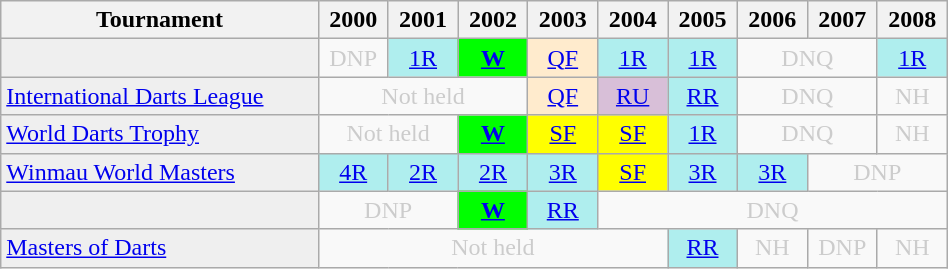<table class="wikitable" style="width:50%; margin:0">
<tr>
<th>Tournament</th>
<th>2000</th>
<th>2001</th>
<th>2002</th>
<th>2003</th>
<th>2004</th>
<th>2005</th>
<th>2006</th>
<th>2007</th>
<th>2008</th>
</tr>
<tr>
<td style="background:#efefef;"></td>
<td style="text-align:center; color:#ccc;">DNP</td>
<td style="text-align:center; background:#afeeee;"><a href='#'>1R</a></td>
<td style="text-align:center; background:lime;"><strong><a href='#'>W</a></strong></td>
<td style="text-align:center; background:#ffebcd;"><a href='#'>QF</a></td>
<td style="text-align:center; background:#afeeee;"><a href='#'>1R</a></td>
<td style="text-align:center; background:#afeeee;"><a href='#'>1R</a></td>
<td colspan="2" style="text-align:center; color:#ccc;">DNQ</td>
<td style="text-align:center; background:#afeeee;"><a href='#'>1R</a></td>
</tr>
<tr>
<td style="background:#efefef;"><a href='#'>International Darts League</a></td>
<td colspan="3" style="text-align:center; color:#ccc;">Not held</td>
<td style="text-align:center; background:#ffebcd;"><a href='#'>QF</a></td>
<td style="text-align:center; background:thistle;"><a href='#'>RU</a></td>
<td style="text-align:center; background:#afeeee;"><a href='#'>RR</a></td>
<td colspan="2" style="text-align:center; color:#ccc;">DNQ</td>
<td style="text-align:center; color:#ccc;">NH</td>
</tr>
<tr>
<td style="background:#efefef;"><a href='#'>World Darts Trophy</a></td>
<td colspan="2" style="text-align:center; color:#ccc;">Not held</td>
<td style="text-align:center; background:lime;"><strong><a href='#'>W</a></strong></td>
<td style="text-align:center; background:yellow;"><a href='#'>SF</a></td>
<td style="text-align:center; background:yellow;"><a href='#'>SF</a></td>
<td style="text-align:center; background:#afeeee;"><a href='#'>1R</a></td>
<td colspan="2" style="text-align:center; color:#ccc;">DNQ</td>
<td style="text-align:center; color:#ccc;">NH</td>
</tr>
<tr>
<td style="background:#efefef;"><a href='#'>Winmau World Masters</a></td>
<td style="text-align:center; background:#afeeee;"><a href='#'>4R</a></td>
<td style="text-align:center; background:#afeeee;"><a href='#'>2R</a></td>
<td style="text-align:center; background:#afeeee;"><a href='#'>2R</a></td>
<td style="text-align:center; background:#afeeee;"><a href='#'>3R</a></td>
<td style="text-align:center; background:yellow;"><a href='#'>SF</a></td>
<td style="text-align:center; background:#afeeee;"><a href='#'>3R</a></td>
<td style="text-align:center; background:#afeeee;"><a href='#'>3R</a></td>
<td colspan="2" style="text-align:center; color:#ccc;">DNP</td>
</tr>
<tr>
<td style="background:#efefef;"></td>
<td colspan="2" style="text-align:center; color:#ccc;">DNP</td>
<td style="text-align:center; background:lime;"><strong><a href='#'>W</a></strong></td>
<td style="text-align:center; background:#afeeee;"><a href='#'>RR</a></td>
<td colspan="5" style="text-align:center; color:#ccc;">DNQ</td>
</tr>
<tr>
<td style="background:#efefef;"><a href='#'>Masters of Darts</a></td>
<td colspan="5" style="text-align:center; color:#ccc;">Not held</td>
<td style="text-align:center; background:#afeeee;"><a href='#'>RR</a></td>
<td style="text-align:center; color:#ccc;">NH</td>
<td style="text-align:center; color:#ccc;">DNP</td>
<td style="text-align:center; color:#ccc;">NH</td>
</tr>
</table>
